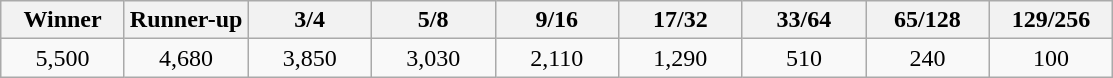<table class="wikitable" style="text-align:center">
<tr>
<th width="75">Winner</th>
<th width="75">Runner-up</th>
<th width="75">3/4</th>
<th width="75">5/8</th>
<th width="75">9/16</th>
<th width="75">17/32</th>
<th width="75">33/64</th>
<th width="75">65/128</th>
<th width="75">129/256</th>
</tr>
<tr>
<td>5,500</td>
<td>4,680</td>
<td>3,850</td>
<td>3,030</td>
<td>2,110</td>
<td>1,290</td>
<td>510</td>
<td>240</td>
<td>100</td>
</tr>
</table>
